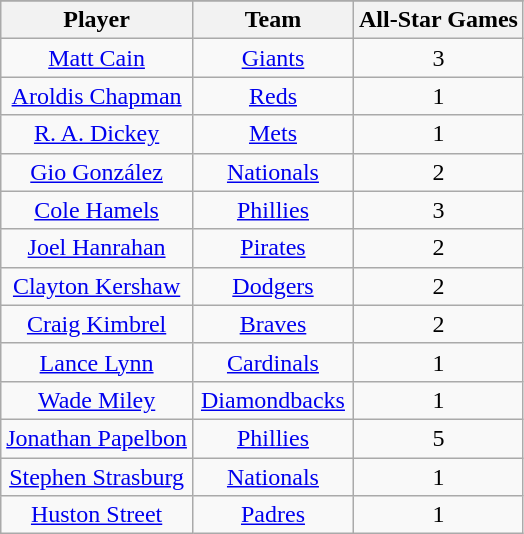<table class="wikitable" style="text-align:center;">
<tr>
</tr>
<tr>
<th>Player</th>
<th style="width:100px;">Team</th>
<th>All-Star Games</th>
</tr>
<tr>
<td><a href='#'>Matt Cain</a></td>
<td><a href='#'>Giants</a></td>
<td>3</td>
</tr>
<tr>
<td><a href='#'>Aroldis Chapman</a></td>
<td><a href='#'>Reds</a></td>
<td>1</td>
</tr>
<tr>
<td><a href='#'>R. A. Dickey</a></td>
<td><a href='#'>Mets</a></td>
<td>1</td>
</tr>
<tr>
<td><a href='#'>Gio González</a></td>
<td><a href='#'>Nationals</a></td>
<td>2</td>
</tr>
<tr>
<td><a href='#'>Cole Hamels</a></td>
<td><a href='#'>Phillies</a></td>
<td>3</td>
</tr>
<tr>
<td><a href='#'>Joel Hanrahan</a></td>
<td><a href='#'>Pirates</a></td>
<td>2</td>
</tr>
<tr>
<td><a href='#'>Clayton Kershaw</a></td>
<td><a href='#'>Dodgers</a></td>
<td>2</td>
</tr>
<tr>
<td><a href='#'>Craig Kimbrel</a></td>
<td><a href='#'>Braves</a></td>
<td>2</td>
</tr>
<tr>
<td><a href='#'>Lance Lynn</a></td>
<td><a href='#'>Cardinals</a></td>
<td>1</td>
</tr>
<tr>
<td><a href='#'>Wade Miley</a></td>
<td><a href='#'>Diamondbacks</a></td>
<td>1</td>
</tr>
<tr>
<td><a href='#'>Jonathan Papelbon</a></td>
<td><a href='#'>Phillies</a></td>
<td>5</td>
</tr>
<tr>
<td><a href='#'>Stephen Strasburg</a></td>
<td><a href='#'>Nationals</a></td>
<td>1</td>
</tr>
<tr>
<td><a href='#'>Huston Street</a></td>
<td><a href='#'>Padres</a></td>
<td>1</td>
</tr>
</table>
